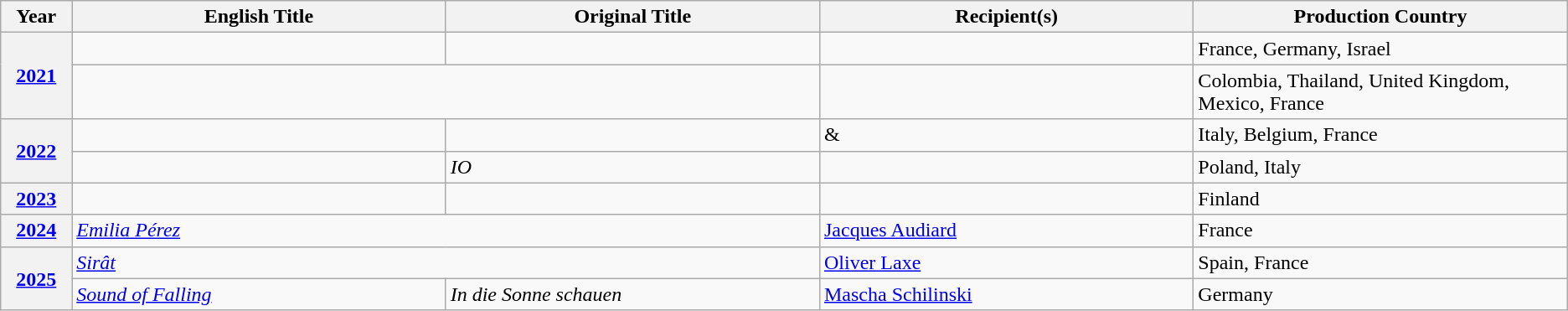<table class="wikitable plainrowheaders">
<tr>
<th scope="col" style="width:1%;">Year</th>
<th scope="col" style="width:10%;">English Title</th>
<th scope="col" style="width:10%;">Original Title</th>
<th scope="col" style="width:10%;">Recipient(s)</th>
<th scope="col" style="width:10%;" class="unsortable" scope="col">Production Country</th>
</tr>
<tr>
<th rowspan="2" style="text-align:center;"><a href='#'>2021</a></th>
<td></td>
<td></td>
<td></td>
<td>France, Germany, Israel</td>
</tr>
<tr>
<td colspan="2"></td>
<td></td>
<td>Colombia, Thailand, United Kingdom, Mexico, France</td>
</tr>
<tr>
<th rowspan="2" style="text-align:center;"><a href='#'>2022</a></th>
<td></td>
<td></td>
<td> & </td>
<td>Italy, Belgium, France</td>
</tr>
<tr>
<td></td>
<td><em>IO</em></td>
<td></td>
<td>Poland, Italy</td>
</tr>
<tr>
<th style="text-align:center;"><a href='#'>2023</a></th>
<td></td>
<td></td>
<td></td>
<td>Finland</td>
</tr>
<tr>
<th><a href='#'>2024</a></th>
<td colspan="2"><em><a href='#'>Emilia Pérez</a></em></td>
<td><a href='#'>Jacques Audiard</a></td>
<td>France</td>
</tr>
<tr>
<th rowspan="2"><a href='#'>2025</a></th>
<td colspan="2"><em><a href='#'>Sirât</a></em></td>
<td><a href='#'>Oliver Laxe</a></td>
<td>Spain, France</td>
</tr>
<tr>
<td><em><a href='#'>Sound of Falling</a></em></td>
<td><em>In die Sonne schauen</em></td>
<td><a href='#'>Mascha Schilinski</a></td>
<td>Germany</td>
</tr>
</table>
